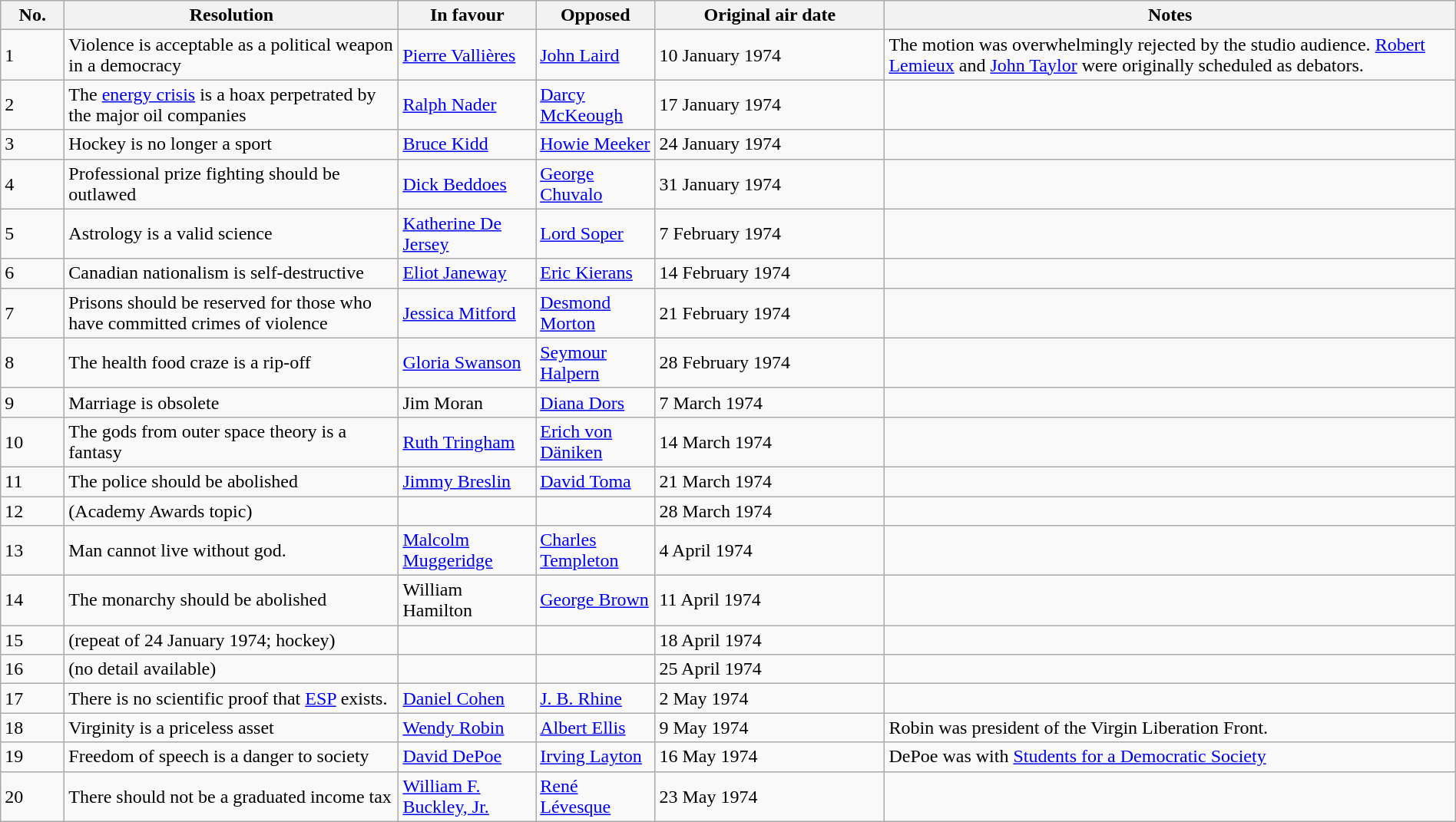<table class="wikitable plainrowheaders" style="width:100%; margin:auto;">
<tr>
<th scope="col" style="width:3em;">No.</th>
<th scope="col">Resolution</th>
<th scope="col">In favour</th>
<th scope="col">Opposed</th>
<th scope="col" style="width:12em;">Original air date</th>
<th scope="col">Notes</th>
</tr>
<tr>
<td>1</td>
<td>Violence is acceptable as a political weapon in a democracy</td>
<td><a href='#'>Pierre Vallières</a></td>
<td><a href='#'>John Laird</a></td>
<td>10 January 1974</td>
<td>The motion was overwhelmingly rejected by the studio audience. <a href='#'>Robert Lemieux</a> and <a href='#'>John Taylor</a> were originally scheduled as debators.</td>
</tr>
<tr>
<td>2</td>
<td>The <a href='#'>energy crisis</a> is a hoax perpetrated by the major oil companies</td>
<td><a href='#'>Ralph Nader</a></td>
<td><a href='#'>Darcy McKeough</a></td>
<td>17 January 1974</td>
<td></td>
</tr>
<tr>
<td>3</td>
<td>Hockey is no longer a sport</td>
<td><a href='#'>Bruce Kidd</a></td>
<td><a href='#'>Howie Meeker</a></td>
<td>24 January 1974</td>
<td></td>
</tr>
<tr>
<td>4</td>
<td>Professional prize fighting should be outlawed</td>
<td><a href='#'>Dick Beddoes</a></td>
<td><a href='#'>George Chuvalo</a></td>
<td>31 January 1974</td>
<td></td>
</tr>
<tr>
<td>5</td>
<td>Astrology is a valid science</td>
<td><a href='#'>Katherine De Jersey</a></td>
<td><a href='#'>Lord Soper</a></td>
<td>7 February 1974</td>
<td></td>
</tr>
<tr>
<td>6</td>
<td>Canadian nationalism is self-destructive</td>
<td><a href='#'>Eliot Janeway</a></td>
<td><a href='#'>Eric Kierans</a></td>
<td>14 February 1974</td>
<td></td>
</tr>
<tr>
<td>7</td>
<td>Prisons should be reserved for those who have committed crimes of violence</td>
<td><a href='#'>Jessica Mitford</a></td>
<td><a href='#'>Desmond Morton</a></td>
<td>21 February 1974</td>
<td></td>
</tr>
<tr>
<td>8</td>
<td>The health food craze is a rip-off</td>
<td><a href='#'>Gloria Swanson</a></td>
<td><a href='#'>Seymour Halpern</a></td>
<td>28 February 1974</td>
<td></td>
</tr>
<tr>
<td>9</td>
<td>Marriage is obsolete</td>
<td>Jim Moran</td>
<td><a href='#'>Diana Dors</a></td>
<td>7 March 1974</td>
<td></td>
</tr>
<tr>
<td>10</td>
<td>The gods from outer space theory is a fantasy</td>
<td><a href='#'>Ruth Tringham</a></td>
<td><a href='#'>Erich von Däniken</a></td>
<td>14 March 1974</td>
<td></td>
</tr>
<tr>
<td>11</td>
<td>The police should be abolished</td>
<td><a href='#'>Jimmy Breslin</a></td>
<td><a href='#'>David Toma</a></td>
<td>21 March 1974</td>
<td></td>
</tr>
<tr>
<td>12</td>
<td>(Academy Awards topic)</td>
<td></td>
<td></td>
<td>28 March 1974</td>
<td></td>
</tr>
<tr>
<td>13</td>
<td>Man cannot live without god.</td>
<td><a href='#'>Malcolm Muggeridge</a></td>
<td><a href='#'>Charles Templeton</a></td>
<td>4 April 1974</td>
<td></td>
</tr>
<tr>
<td>14</td>
<td>The monarchy should be abolished</td>
<td>William Hamilton </td>
<td><a href='#'>George Brown</a></td>
<td>11 April 1974</td>
<td></td>
</tr>
<tr>
<td>15</td>
<td>(repeat of 24 January 1974; hockey)</td>
<td></td>
<td></td>
<td>18 April 1974</td>
<td></td>
</tr>
<tr>
<td>16</td>
<td>(no detail available)</td>
<td></td>
<td></td>
<td>25 April 1974</td>
<td></td>
</tr>
<tr>
<td>17</td>
<td>There is no scientific proof that <a href='#'>ESP</a> exists.</td>
<td><a href='#'>Daniel Cohen</a></td>
<td><a href='#'>J. B. Rhine</a></td>
<td>2 May 1974</td>
<td></td>
</tr>
<tr>
<td>18</td>
<td>Virginity is a priceless asset</td>
<td><a href='#'>Wendy Robin</a></td>
<td><a href='#'>Albert Ellis</a></td>
<td>9 May 1974</td>
<td>Robin was president of the Virgin Liberation Front.</td>
</tr>
<tr>
<td>19</td>
<td>Freedom of speech is a danger to society</td>
<td><a href='#'>David DePoe</a></td>
<td><a href='#'>Irving Layton</a></td>
<td>16 May 1974</td>
<td>DePoe was with <a href='#'>Students for a Democratic Society</a></td>
</tr>
<tr>
<td>20</td>
<td>There should not be a graduated income tax</td>
<td><a href='#'>William F. Buckley, Jr.</a></td>
<td><a href='#'>René Lévesque</a></td>
<td>23 May 1974</td>
<td></td>
</tr>
</table>
